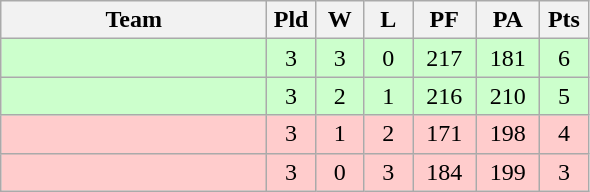<table class="wikitable" style="text-align:center;">
<tr>
<th width=170>Team</th>
<th width=25>Pld</th>
<th width=25>W</th>
<th width=25>L</th>
<th width=35>PF</th>
<th width=35>PA</th>
<th width=25>Pts</th>
</tr>
<tr bgcolor=#ccffcc>
<td align="left"></td>
<td>3</td>
<td>3</td>
<td>0</td>
<td>217</td>
<td>181</td>
<td>6</td>
</tr>
<tr bgcolor=#ccffcc>
<td align="left"></td>
<td>3</td>
<td>2</td>
<td>1</td>
<td>216</td>
<td>210</td>
<td>5</td>
</tr>
<tr bgcolor=#ffcccc>
<td align="left"></td>
<td>3</td>
<td>1</td>
<td>2</td>
<td>171</td>
<td>198</td>
<td>4</td>
</tr>
<tr bgcolor=#ffcccc>
<td align="left"></td>
<td>3</td>
<td>0</td>
<td>3</td>
<td>184</td>
<td>199</td>
<td>3</td>
</tr>
</table>
